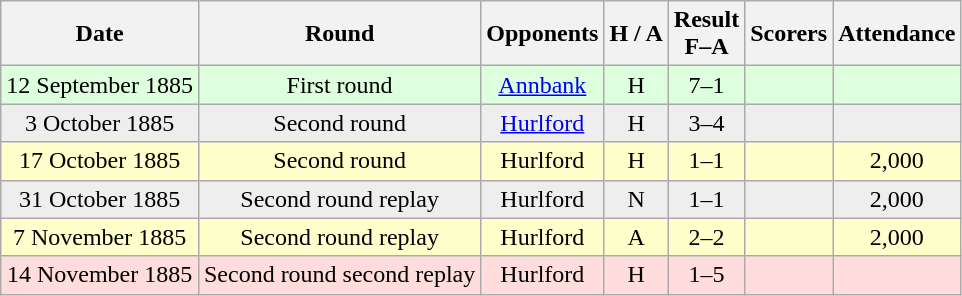<table class="wikitable" style="text-align:center">
<tr>
<th>Date</th>
<th>Round</th>
<th>Opponents</th>
<th>H / A</th>
<th>Result<br>F–A</th>
<th>Scorers</th>
<th>Attendance</th>
</tr>
<tr bgcolor=#ddffdd>
<td>12 September 1885</td>
<td>First round</td>
<td><a href='#'>Annbank</a></td>
<td>H</td>
<td>7–1</td>
<td></td>
<td></td>
</tr>
<tr bgcolor=#eeeeee>
<td>3 October 1885</td>
<td>Second round</td>
<td><a href='#'>Hurlford</a></td>
<td>H</td>
<td>3–4</td>
<td></td>
<td></td>
</tr>
<tr bgcolor=#ffffcc>
<td>17 October 1885</td>
<td>Second round</td>
<td>Hurlford</td>
<td>H</td>
<td>1–1</td>
<td></td>
<td>2,000</td>
</tr>
<tr bgcolor=#eeeeee>
<td>31 October 1885</td>
<td>Second round replay</td>
<td>Hurlford</td>
<td>N</td>
<td>1–1</td>
<td></td>
<td>2,000</td>
</tr>
<tr bgcolor=#ffffcc>
<td>7 November 1885</td>
<td>Second round replay</td>
<td>Hurlford</td>
<td>A</td>
<td>2–2</td>
<td></td>
<td>2,000</td>
</tr>
<tr bgcolor=#ffdddd>
<td>14 November 1885</td>
<td>Second round second replay</td>
<td>Hurlford</td>
<td>H</td>
<td>1–5</td>
<td></td>
<td></td>
</tr>
</table>
